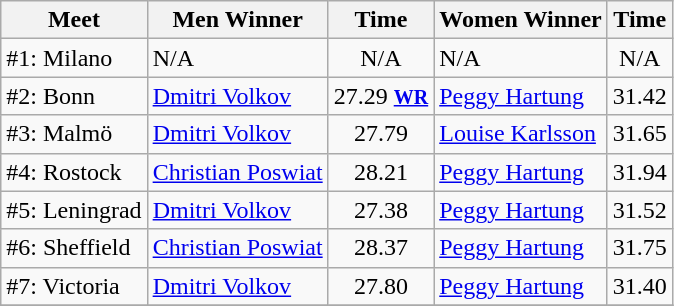<table class=wikitable>
<tr>
<th>Meet</th>
<th>Men Winner</th>
<th>Time</th>
<th>Women Winner</th>
<th>Time</th>
</tr>
<tr>
<td>#1: Milano</td>
<td>N/A</td>
<td align=center>N/A</td>
<td>N/A</td>
<td align=center>N/A</td>
</tr>
<tr>
<td>#2: Bonn</td>
<td> <a href='#'>Dmitri Volkov</a></td>
<td align=center>27.29 <small><a href='#'><strong>WR</strong></a></small></td>
<td> <a href='#'>Peggy Hartung</a></td>
<td align=center>31.42</td>
</tr>
<tr>
<td>#3: Malmö</td>
<td> <a href='#'>Dmitri Volkov</a></td>
<td align=center>27.79</td>
<td> <a href='#'>Louise Karlsson</a></td>
<td align=center>31.65</td>
</tr>
<tr>
<td>#4: Rostock</td>
<td> <a href='#'>Christian Poswiat</a></td>
<td align=center>28.21</td>
<td> <a href='#'>Peggy Hartung</a></td>
<td align=center>31.94</td>
</tr>
<tr>
<td>#5: Leningrad</td>
<td> <a href='#'>Dmitri Volkov</a></td>
<td align=center>27.38</td>
<td> <a href='#'>Peggy Hartung</a></td>
<td align=center>31.52</td>
</tr>
<tr>
<td>#6: Sheffield</td>
<td> <a href='#'>Christian Poswiat</a></td>
<td align=center>28.37</td>
<td> <a href='#'>Peggy Hartung</a></td>
<td align=center>31.75</td>
</tr>
<tr>
<td>#7: Victoria</td>
<td> <a href='#'>Dmitri Volkov</a></td>
<td align=center>27.80</td>
<td> <a href='#'>Peggy Hartung</a></td>
<td align=center>31.40</td>
</tr>
<tr>
</tr>
</table>
